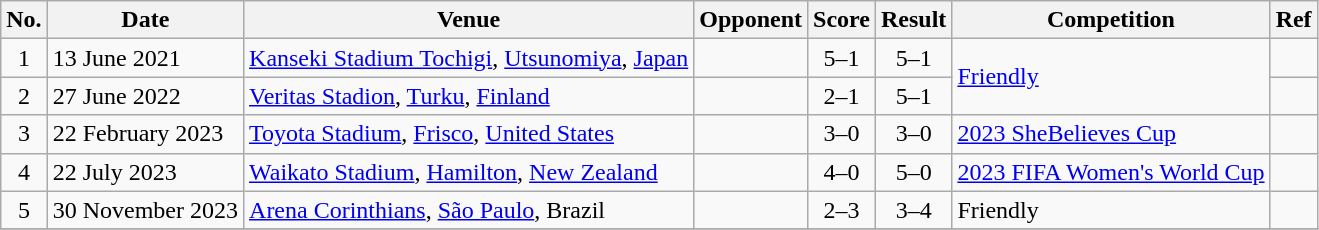<table class="wikitable sortable">
<tr>
<th>No.</th>
<th>Date</th>
<th>Venue</th>
<th>Opponent</th>
<th>Score</th>
<th>Result</th>
<th>Competition</th>
<th>Ref</th>
</tr>
<tr>
<td align=center>1</td>
<td>13 June 2021</td>
<td><a href='#'>Kanseki Stadium Tochigi</a>, <a href='#'>Utsunomiya</a>, <a href='#'>Japan</a></td>
<td></td>
<td align=center>5–1</td>
<td align=center>5–1</td>
<td rowspan="2"><a href='#'>Friendly</a></td>
<td></td>
</tr>
<tr>
<td align=center>2</td>
<td>27 June 2022</td>
<td><a href='#'>Veritas Stadion</a>, <a href='#'>Turku</a>, <a href='#'>Finland</a></td>
<td></td>
<td align=center>2–1</td>
<td align=center>5–1</td>
<td></td>
</tr>
<tr>
<td align=center>3</td>
<td>22 February 2023</td>
<td><a href='#'>Toyota Stadium</a>, <a href='#'>Frisco</a>, <a href='#'>United States</a></td>
<td></td>
<td align=center>3–0</td>
<td align=center>3–0</td>
<td><a href='#'>2023 SheBelieves Cup</a></td>
<td></td>
</tr>
<tr>
<td align=center>4</td>
<td>22 July 2023</td>
<td><a href='#'>Waikato Stadium</a>, <a href='#'>Hamilton</a>, <a href='#'>New Zealand</a></td>
<td></td>
<td align=center>4–0</td>
<td align=center>5–0</td>
<td><a href='#'>2023 FIFA Women's World Cup</a></td>
<td></td>
</tr>
<tr>
<td align=center>5</td>
<td>30 November 2023</td>
<td><a href='#'>Arena Corinthians</a>, <a href='#'>São Paulo</a>, Brazil</td>
<td></td>
<td align=center>2–3</td>
<td align=center>3–4</td>
<td>Friendly</td>
<td></td>
</tr>
<tr>
</tr>
</table>
